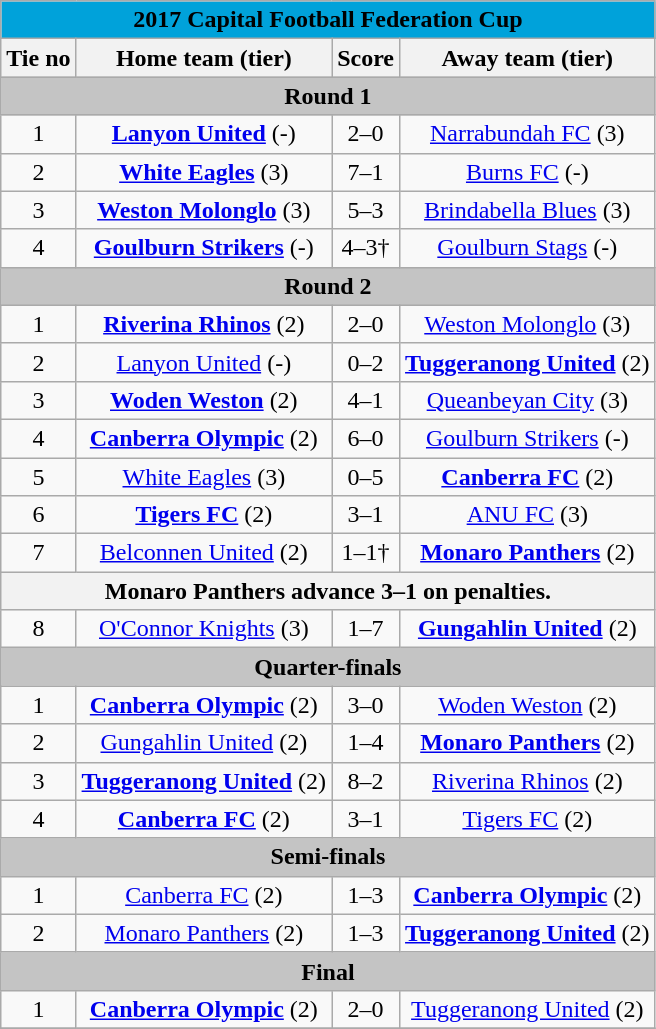<table class="wikitable collapsible" style="text-align:center">
<tr>
<th colspan="4" style="background: #00A2DA; color: black; text-align: center;">2017 Capital Football Federation Cup</th>
</tr>
<tr>
<th>Tie no</th>
<th>Home team (tier)</th>
<th>Score</th>
<th>Away team (tier)</th>
</tr>
<tr>
<th colspan="4" style="background: rgb(196,196,196); color: black; text-align: center;">Round 1</th>
</tr>
<tr>
<td>1</td>
<td><strong><a href='#'>Lanyon United</a></strong> (-)</td>
<td>2–0</td>
<td><a href='#'>Narrabundah FC</a> (3)</td>
</tr>
<tr>
<td>2</td>
<td><strong><a href='#'>White Eagles</a></strong> (3)</td>
<td>7–1</td>
<td><a href='#'>Burns FC</a> (-)</td>
</tr>
<tr>
<td>3</td>
<td><strong><a href='#'>Weston Molonglo</a></strong> (3)</td>
<td>5–3</td>
<td><a href='#'>Brindabella Blues</a> (3)</td>
</tr>
<tr>
<td>4</td>
<td><strong><a href='#'>Goulburn Strikers</a></strong> (-)</td>
<td>4–3†</td>
<td><a href='#'>Goulburn Stags</a> (-)</td>
</tr>
<tr>
<th colspan="4" style="background: rgb(196,196,196); color: black; text-align: center;">Round 2</th>
</tr>
<tr>
<td>1</td>
<td><strong><a href='#'>Riverina Rhinos</a></strong> (2)</td>
<td>2–0</td>
<td><a href='#'>Weston Molonglo</a> (3)</td>
</tr>
<tr>
<td>2</td>
<td><a href='#'>Lanyon United</a> (-)</td>
<td>0–2</td>
<td><strong><a href='#'>Tuggeranong United</a></strong> (2)</td>
</tr>
<tr>
<td>3</td>
<td><strong><a href='#'>Woden Weston</a></strong> (2)</td>
<td>4–1</td>
<td><a href='#'>Queanbeyan City</a> (3)</td>
</tr>
<tr>
<td>4</td>
<td><strong><a href='#'>Canberra Olympic</a></strong> (2)</td>
<td>6–0</td>
<td><a href='#'>Goulburn Strikers</a> (-)</td>
</tr>
<tr>
<td>5</td>
<td><a href='#'>White Eagles</a> (3)</td>
<td>0–5</td>
<td><strong><a href='#'>Canberra FC</a></strong> (2)</td>
</tr>
<tr>
<td>6</td>
<td><strong><a href='#'>Tigers FC</a></strong> (2)</td>
<td>3–1</td>
<td><a href='#'>ANU FC</a> (3)</td>
</tr>
<tr>
<td>7</td>
<td><a href='#'>Belconnen United</a> (2)</td>
<td>1–1†</td>
<td><strong><a href='#'>Monaro Panthers</a></strong> (2)</td>
</tr>
<tr>
<th colspan=4>Monaro Panthers advance 3–1 on penalties.</th>
</tr>
<tr>
<td>8</td>
<td><a href='#'>O'Connor Knights</a> (3)</td>
<td>1–7</td>
<td><strong><a href='#'>Gungahlin United</a></strong> (2)</td>
</tr>
<tr>
<th colspan="4" style="background: rgb(196,196,196); color: black; text-align: center;">Quarter-finals</th>
</tr>
<tr>
<td>1</td>
<td><strong><a href='#'>Canberra Olympic</a></strong> (2)</td>
<td>3–0</td>
<td><a href='#'>Woden Weston</a> (2)</td>
</tr>
<tr>
<td>2</td>
<td><a href='#'>Gungahlin United</a> (2)</td>
<td>1–4</td>
<td><strong><a href='#'>Monaro Panthers</a></strong> (2)</td>
</tr>
<tr>
<td>3</td>
<td><strong><a href='#'>Tuggeranong United</a></strong> (2)</td>
<td>8–2</td>
<td><a href='#'>Riverina Rhinos</a> (2)</td>
</tr>
<tr>
<td>4</td>
<td><strong><a href='#'>Canberra FC</a></strong> (2)</td>
<td>3–1</td>
<td><a href='#'>Tigers FC</a> (2)</td>
</tr>
<tr>
<th colspan="4" style="background: rgb(196,196,196); color: black; text-align: center;">Semi-finals</th>
</tr>
<tr>
<td>1</td>
<td><a href='#'>Canberra FC</a> (2)</td>
<td>1–3</td>
<td><strong><a href='#'>Canberra Olympic</a></strong> (2)</td>
</tr>
<tr>
<td>2</td>
<td><a href='#'>Monaro Panthers</a> (2)</td>
<td>1–3</td>
<td><strong><a href='#'>Tuggeranong United</a></strong> (2)</td>
</tr>
<tr>
<th colspan="4" style="background: rgb(196,196,196); color: black; text-align: center;">Final</th>
</tr>
<tr>
<td>1</td>
<td><strong><a href='#'>Canberra Olympic</a></strong>  (2)</td>
<td>2–0</td>
<td><a href='#'>Tuggeranong United</a> (2)</td>
</tr>
<tr>
</tr>
</table>
